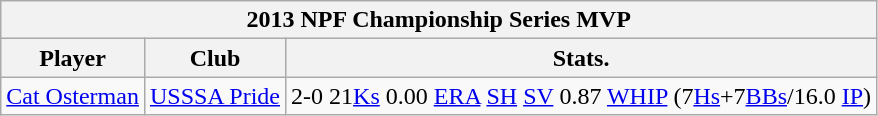<table class="wikitable">
<tr>
<th colspan=3>2013 NPF Championship Series MVP</th>
</tr>
<tr>
<th>Player</th>
<th>Club</th>
<th>Stats.</th>
</tr>
<tr>
<td><a href='#'>Cat Osterman</a></td>
<td><a href='#'>USSSA Pride</a></td>
<td>2-0 21<a href='#'>Ks</a> 0.00 <a href='#'>ERA</a> <a href='#'>SH</a> <a href='#'>SV</a> 0.87 <a href='#'>WHIP</a> (7<a href='#'>Hs</a>+7<a href='#'>BBs</a>/16.0 <a href='#'>IP</a>)</td>
</tr>
</table>
